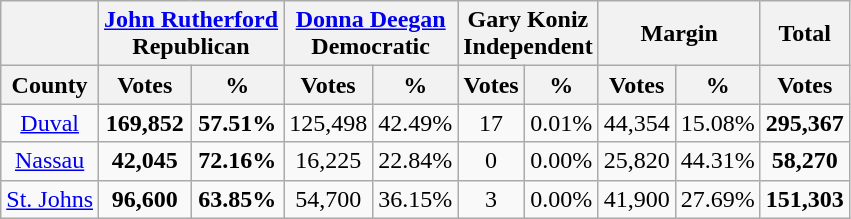<table class="wikitable sortable" style="text-align:center">
<tr>
<th></th>
<th style="text-align:center;" colspan="2"><a href='#'>John Rutherford</a><br>Republican</th>
<th style="text-align:center;" colspan="2"><a href='#'>Donna Deegan</a><br>Democratic</th>
<th style="text-align:center;" colspan="2">Gary Koniz<br>Independent</th>
<th style="text-align:center;" colspan="2">Margin</th>
<th style="text-align:center;">Total</th>
</tr>
<tr>
<th align=center>County</th>
<th style="text-align:center;" data-sort-type="number">Votes</th>
<th style="text-align:center;" data-sort-type="number">%</th>
<th style="text-align:center;" data-sort-type="number">Votes</th>
<th style="text-align:center;" data-sort-type="number">%</th>
<th style="text-align:center;" data-sort-type="number">Votes</th>
<th style="text-align:center;" data-sort-type="number">%</th>
<th style="text-align:center;" data-sort-type="number">Votes</th>
<th style="text-align:center;" data-sort-type="number">%</th>
<th style="text-align:center;" data-sort-type="number">Votes</th>
</tr>
<tr>
<td align=center><a href='#'>Duval</a></td>
<td><strong>169,852</strong></td>
<td><strong>57.51%</strong></td>
<td>125,498</td>
<td>42.49%</td>
<td>17</td>
<td>0.01%</td>
<td>44,354</td>
<td>15.08%</td>
<td><strong>295,367</strong></td>
</tr>
<tr>
<td align=center><a href='#'>Nassau</a></td>
<td><strong>42,045</strong></td>
<td><strong>72.16%</strong></td>
<td>16,225</td>
<td>22.84%</td>
<td>0</td>
<td>0.00%</td>
<td>25,820</td>
<td>44.31%</td>
<td><strong>58,270</strong></td>
</tr>
<tr>
<td align=center><a href='#'>St. Johns</a></td>
<td><strong>96,600</strong></td>
<td><strong>63.85%</strong></td>
<td>54,700</td>
<td>36.15%</td>
<td>3</td>
<td>0.00%</td>
<td>41,900</td>
<td>27.69%</td>
<td><strong>151,303</strong></td>
</tr>
</table>
